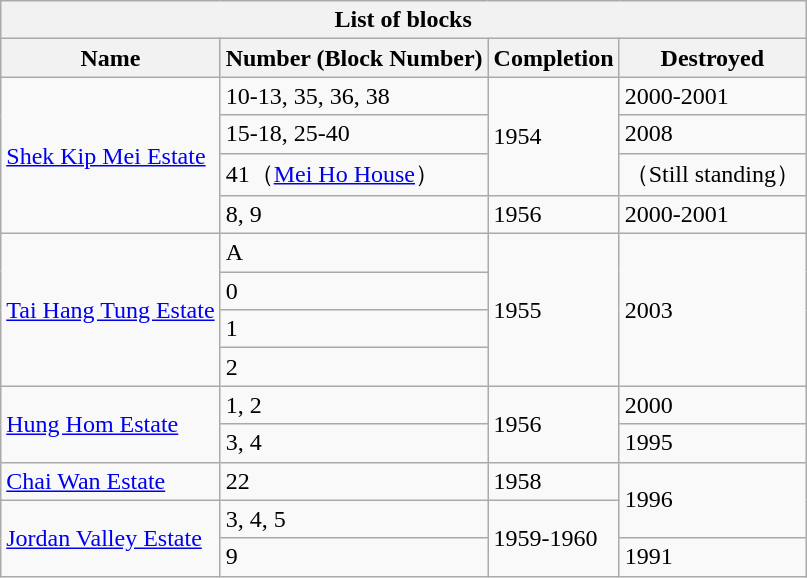<table class="wikitable mw-collapsible mw-collapsed">
<tr>
<th colspan= 4>List of blocks</th>
</tr>
<tr>
<th>Name</th>
<th>Number (Block Number)</th>
<th>Completion</th>
<th>Destroyed</th>
</tr>
<tr>
<td rowspan=4><a href='#'>Shek Kip Mei Estate</a></td>
<td>10-13, 35, 36, 38</td>
<td rowspan=3>1954</td>
<td>2000-2001</td>
</tr>
<tr>
<td>15-18, 25-40</td>
<td>2008</td>
</tr>
<tr>
<td>41（<a href='#'>Mei Ho House</a>）</td>
<td>（Still standing）</td>
</tr>
<tr>
<td>8, 9</td>
<td>1956</td>
<td>2000-2001</td>
</tr>
<tr>
<td rowspan=4><a href='#'>Tai Hang Tung Estate</a></td>
<td>A</td>
<td rowspan=4>1955</td>
<td rowspan=4>2003</td>
</tr>
<tr>
<td>0</td>
</tr>
<tr>
<td>1</td>
</tr>
<tr>
<td>2</td>
</tr>
<tr>
<td rowspan=2><a href='#'>Hung Hom Estate</a></td>
<td>1, 2</td>
<td rowspan=2>1956</td>
<td>2000</td>
</tr>
<tr>
<td>3, 4</td>
<td>1995</td>
</tr>
<tr>
<td><a href='#'>Chai Wan Estate</a></td>
<td>22</td>
<td>1958</td>
<td rowspan=2>1996</td>
</tr>
<tr>
<td rowspan=2><a href='#'>Jordan Valley Estate</a></td>
<td>3, 4, 5</td>
<td rowspan=2>1959-1960</td>
</tr>
<tr>
<td>9</td>
<td>1991</td>
</tr>
</table>
